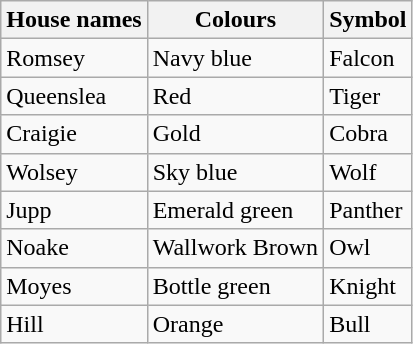<table class="wikitable sortable">
<tr>
<th>House names<br></th>
<th>Colours</th>
<th>Symbol</th>
</tr>
<tr>
<td>Romsey</td>
<td>Navy blue</td>
<td>Falcon</td>
</tr>
<tr>
<td>Queenslea</td>
<td>Red</td>
<td>Tiger</td>
</tr>
<tr>
<td>Craigie</td>
<td>Gold</td>
<td>Cobra</td>
</tr>
<tr>
<td>Wolsey</td>
<td>Sky blue</td>
<td>Wolf</td>
</tr>
<tr>
<td>Jupp</td>
<td>Emerald green</td>
<td>Panther</td>
</tr>
<tr>
<td>Noake</td>
<td>Wallwork Brown</td>
<td>Owl</td>
</tr>
<tr>
<td>Moyes</td>
<td>Bottle green</td>
<td>Knight</td>
</tr>
<tr>
<td>Hill</td>
<td>Orange</td>
<td>Bull</td>
</tr>
</table>
